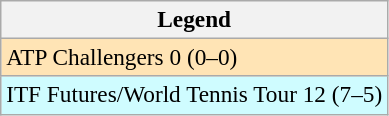<table class=wikitable style=font-size:97%>
<tr>
<th>Legend</th>
</tr>
<tr style="background:moccasin;">
<td>ATP Challengers 0 (0–0)</td>
</tr>
<tr style="background:#cffcff;">
<td>ITF Futures/World Tennis Tour 12 (7–5)</td>
</tr>
</table>
